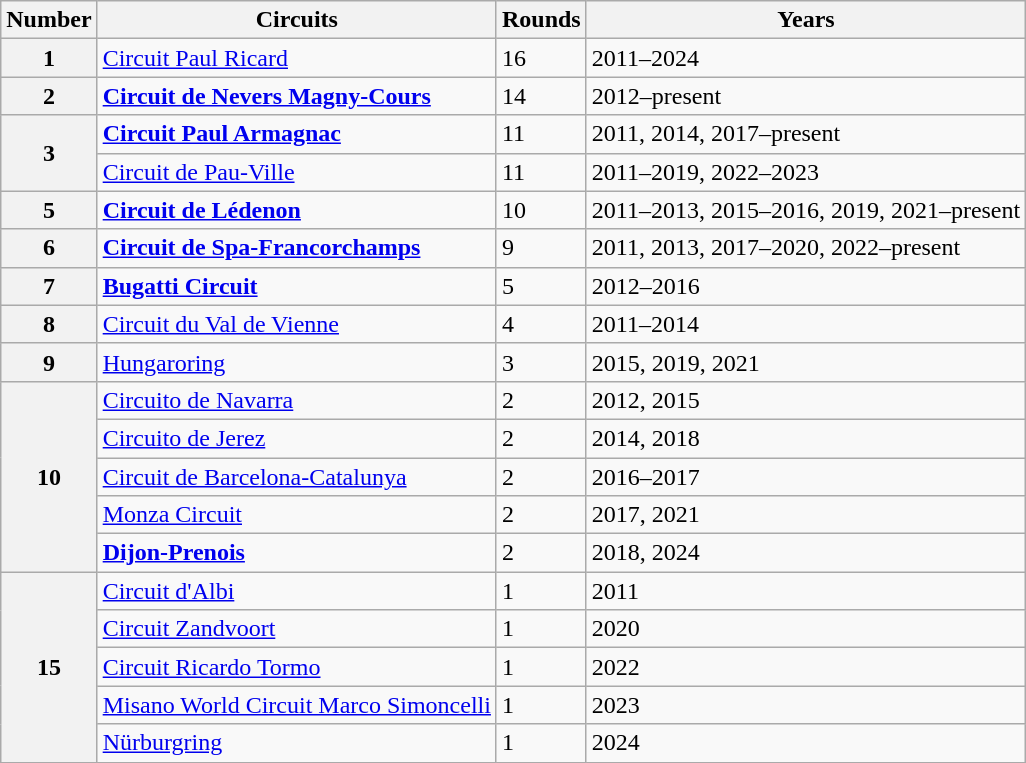<table class="wikitable">
<tr>
<th>Number</th>
<th>Circuits</th>
<th>Rounds</th>
<th>Years</th>
</tr>
<tr>
<th>1</th>
<td> <a href='#'>Circuit Paul Ricard</a></td>
<td>16</td>
<td>2011–2024</td>
</tr>
<tr>
<th>2</th>
<td> <strong><a href='#'>Circuit de Nevers Magny-Cours</a></strong></td>
<td>14</td>
<td>2012–present</td>
</tr>
<tr>
<th rowspan=2>3</th>
<td> <strong><a href='#'>Circuit Paul Armagnac</a></strong></td>
<td>11</td>
<td>2011, 2014, 2017–present</td>
</tr>
<tr>
<td> <a href='#'>Circuit de Pau-Ville</a></td>
<td>11</td>
<td>2011–2019, 2022–2023</td>
</tr>
<tr>
<th>5</th>
<td> <strong><a href='#'>Circuit de Lédenon</a></strong></td>
<td>10</td>
<td>2011–2013, 2015–2016, 2019, 2021–present</td>
</tr>
<tr>
<th>6</th>
<td> <strong><a href='#'>Circuit de Spa-Francorchamps</a></strong></td>
<td>9</td>
<td>2011, 2013, 2017–2020, 2022–present</td>
</tr>
<tr>
<th>7</th>
<td> <strong><a href='#'>Bugatti Circuit</a></strong></td>
<td>5</td>
<td>2012–2016</td>
</tr>
<tr>
<th>8</th>
<td> <a href='#'>Circuit du Val de Vienne</a></td>
<td>4</td>
<td>2011–2014</td>
</tr>
<tr>
<th>9</th>
<td> <a href='#'>Hungaroring</a></td>
<td>3</td>
<td>2015, 2019, 2021</td>
</tr>
<tr>
<th rowspan="5">10</th>
<td> <a href='#'>Circuito de Navarra</a></td>
<td>2</td>
<td>2012, 2015</td>
</tr>
<tr>
<td> <a href='#'>Circuito de Jerez</a></td>
<td>2</td>
<td>2014, 2018</td>
</tr>
<tr>
<td> <a href='#'>Circuit de Barcelona-Catalunya</a></td>
<td>2</td>
<td>2016–2017</td>
</tr>
<tr>
<td> <a href='#'>Monza Circuit</a></td>
<td>2</td>
<td>2017, 2021</td>
</tr>
<tr>
<td> <strong><a href='#'>Dijon-Prenois</a></strong></td>
<td>2</td>
<td>2018, 2024</td>
</tr>
<tr>
<th rowspan="5">15</th>
<td> <a href='#'>Circuit d'Albi</a></td>
<td>1</td>
<td>2011</td>
</tr>
<tr>
<td> <a href='#'>Circuit Zandvoort</a></td>
<td>1</td>
<td>2020</td>
</tr>
<tr>
<td> <a href='#'>Circuit Ricardo Tormo</a></td>
<td>1</td>
<td>2022</td>
</tr>
<tr>
<td> <a href='#'>Misano World Circuit Marco Simoncelli</a></td>
<td>1</td>
<td>2023</td>
</tr>
<tr>
<td> <a href='#'>Nürburgring</a></td>
<td>1</td>
<td>2024</td>
</tr>
<tr>
</tr>
</table>
